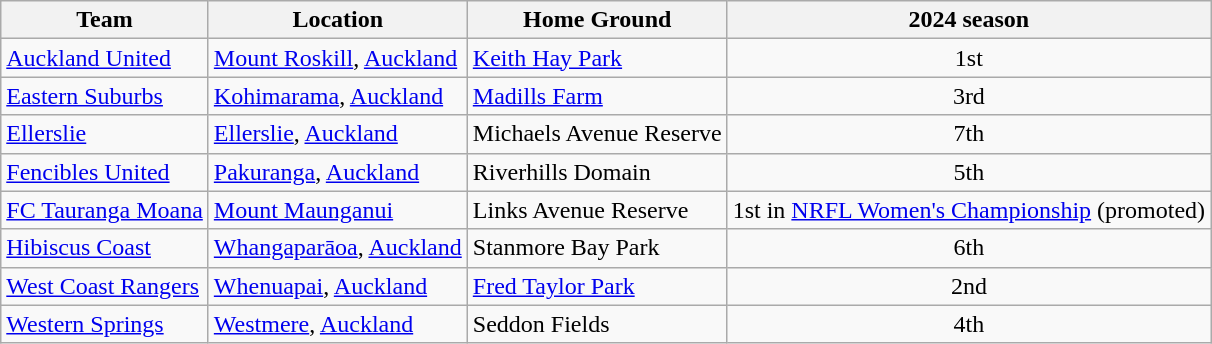<table class="wikitable sortable">
<tr>
<th>Team</th>
<th>Location</th>
<th>Home Ground</th>
<th>2024 season</th>
</tr>
<tr>
<td><a href='#'>Auckland United</a></td>
<td><a href='#'>Mount Roskill</a>, <a href='#'>Auckland</a></td>
<td><a href='#'>Keith Hay Park</a></td>
<td align="center">1st</td>
</tr>
<tr>
<td><a href='#'>Eastern Suburbs</a></td>
<td><a href='#'>Kohimarama</a>, <a href='#'>Auckland</a></td>
<td><a href='#'>Madills Farm</a></td>
<td align="center">3rd</td>
</tr>
<tr>
<td><a href='#'>Ellerslie</a></td>
<td><a href='#'>Ellerslie</a>, <a href='#'>Auckland</a></td>
<td>Michaels Avenue Reserve</td>
<td align="center">7th</td>
</tr>
<tr>
<td><a href='#'>Fencibles United</a></td>
<td><a href='#'>Pakuranga</a>, <a href='#'>Auckland</a></td>
<td>Riverhills Domain</td>
<td align="center">5th</td>
</tr>
<tr>
<td><a href='#'>FC Tauranga Moana</a></td>
<td><a href='#'>Mount Maunganui</a></td>
<td>Links Avenue Reserve</td>
<td align="center">1st in <a href='#'>NRFL Women's Championship</a> (promoted)</td>
</tr>
<tr>
<td><a href='#'>Hibiscus Coast</a></td>
<td><a href='#'>Whangaparāoa</a>, <a href='#'>Auckland</a></td>
<td>Stanmore Bay Park</td>
<td align="center">6th</td>
</tr>
<tr>
<td><a href='#'>West Coast Rangers</a></td>
<td><a href='#'>Whenuapai</a>, <a href='#'>Auckland</a></td>
<td><a href='#'>Fred Taylor Park</a></td>
<td align="center">2nd</td>
</tr>
<tr>
<td><a href='#'>Western Springs</a></td>
<td><a href='#'>Westmere</a>, <a href='#'>Auckland</a></td>
<td>Seddon Fields</td>
<td align="center">4th</td>
</tr>
</table>
